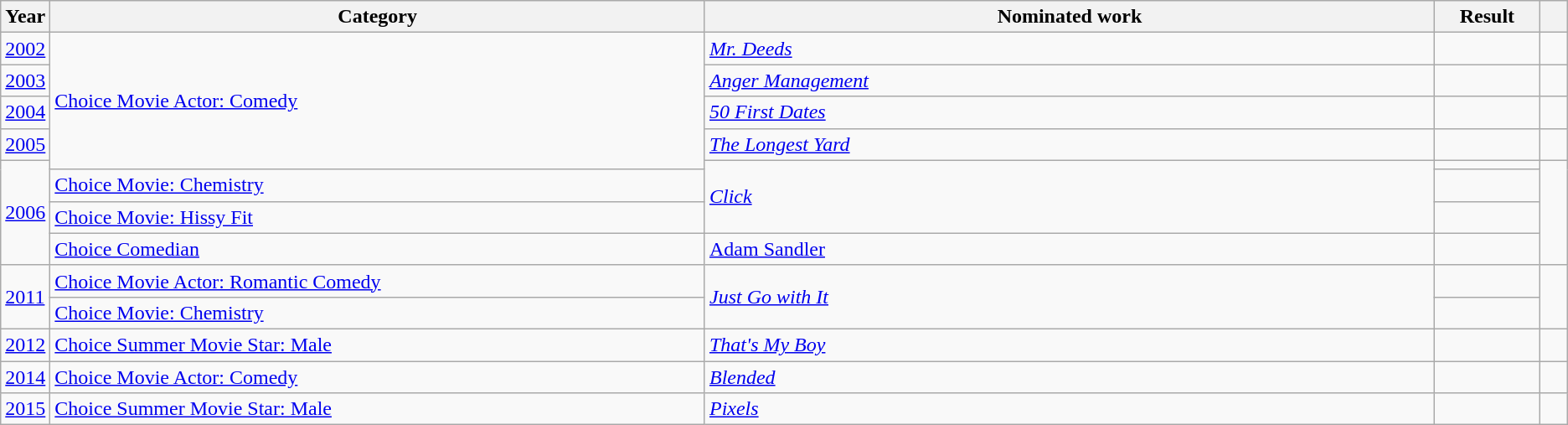<table class="wikitable sortable">
<tr>
<th scope="col" style="width:1em;">Year</th>
<th scope="col" style="width:35em;">Category</th>
<th scope="col" style="width:39em;">Nominated work</th>
<th scope="col" style="width:5em;">Result</th>
<th scope="col" style="width:1em;"class="unsortable"></th>
</tr>
<tr>
<td><a href='#'>2002</a></td>
<td rowspan="5"><a href='#'>Choice Movie Actor: Comedy</a></td>
<td><em><a href='#'>Mr. Deeds</a></em></td>
<td></td>
<td></td>
</tr>
<tr>
<td><a href='#'>2003</a></td>
<td><em><a href='#'>Anger Management</a></em></td>
<td></td>
<td></td>
</tr>
<tr>
<td><a href='#'>2004</a></td>
<td><em><a href='#'>50 First Dates</a></em></td>
<td></td>
<td></td>
</tr>
<tr>
<td><a href='#'>2005</a></td>
<td><em><a href='#'>The Longest Yard</a></em></td>
<td></td>
<td></td>
</tr>
<tr>
<td rowspan="4"><a href='#'>2006</a></td>
<td rowspan="3"><em><a href='#'>Click</a></em></td>
<td></td>
<td rowspan="4"></td>
</tr>
<tr>
<td><a href='#'>Choice Movie: Chemistry</a></td>
<td></td>
</tr>
<tr>
<td><a href='#'>Choice Movie: Hissy Fit</a></td>
<td></td>
</tr>
<tr>
<td><a href='#'>Choice Comedian</a></td>
<td><a href='#'>Adam Sandler</a></td>
<td></td>
</tr>
<tr>
<td rowspan="2"><a href='#'>2011</a></td>
<td><a href='#'>Choice Movie Actor: Romantic Comedy</a></td>
<td rowspan="2"><em><a href='#'>Just Go with It</a></em></td>
<td></td>
<td rowspan="2"></td>
</tr>
<tr>
<td><a href='#'>Choice Movie: Chemistry</a></td>
<td></td>
</tr>
<tr>
<td><a href='#'>2012</a></td>
<td><a href='#'>Choice Summer Movie Star: Male</a></td>
<td><em><a href='#'>That's My Boy</a></em></td>
<td></td>
<td></td>
</tr>
<tr>
<td><a href='#'>2014</a></td>
<td><a href='#'>Choice Movie Actor: Comedy</a></td>
<td><em><a href='#'>Blended</a></em></td>
<td></td>
<td></td>
</tr>
<tr>
<td><a href='#'>2015</a></td>
<td><a href='#'>Choice Summer Movie Star: Male</a></td>
<td><em><a href='#'>Pixels</a></em></td>
<td></td>
<td></td>
</tr>
</table>
